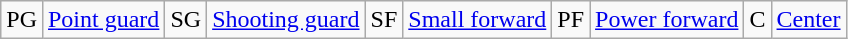<table class=wikitable>
<tr>
<td>PG</td>
<td><a href='#'>Point guard</a></td>
<td>SG</td>
<td><a href='#'>Shooting guard</a></td>
<td>SF</td>
<td><a href='#'>Small forward</a></td>
<td>PF</td>
<td><a href='#'>Power forward</a></td>
<td>C</td>
<td><a href='#'>Center</a></td>
</tr>
</table>
